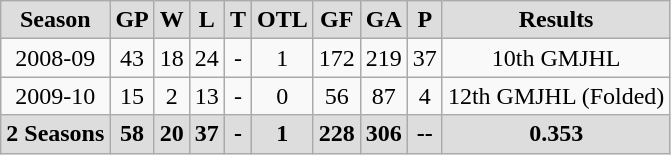<table class="wikitable">
<tr align="center"  bgcolor="#dddddd">
<td><strong>Season</strong></td>
<td><strong>GP</strong></td>
<td><strong>W</strong></td>
<td><strong>L</strong></td>
<td><strong>T</strong></td>
<td><strong>OTL</strong></td>
<td><strong>GF</strong></td>
<td><strong>GA</strong></td>
<td><strong>P</strong></td>
<td><strong>Results</strong></td>
</tr>
<tr align="center">
<td>2008-09</td>
<td>43</td>
<td>18</td>
<td>24</td>
<td>-</td>
<td>1</td>
<td>172</td>
<td>219</td>
<td>37</td>
<td>10th GMJHL</td>
</tr>
<tr align="center">
<td>2009-10</td>
<td>15</td>
<td>2</td>
<td>13</td>
<td>-</td>
<td>0</td>
<td>56</td>
<td>87</td>
<td>4</td>
<td>12th GMJHL (Folded)</td>
</tr>
<tr align="center"  bgcolor="#dddddd">
<td><strong>2 Seasons</strong></td>
<td><strong>58</strong></td>
<td><strong>20</strong></td>
<td><strong>37</strong></td>
<td><strong>-</strong></td>
<td><strong>1</strong></td>
<td><strong>228</strong></td>
<td><strong>306</strong></td>
<td><strong>--</strong></td>
<td><strong>0.353</strong></td>
</tr>
</table>
